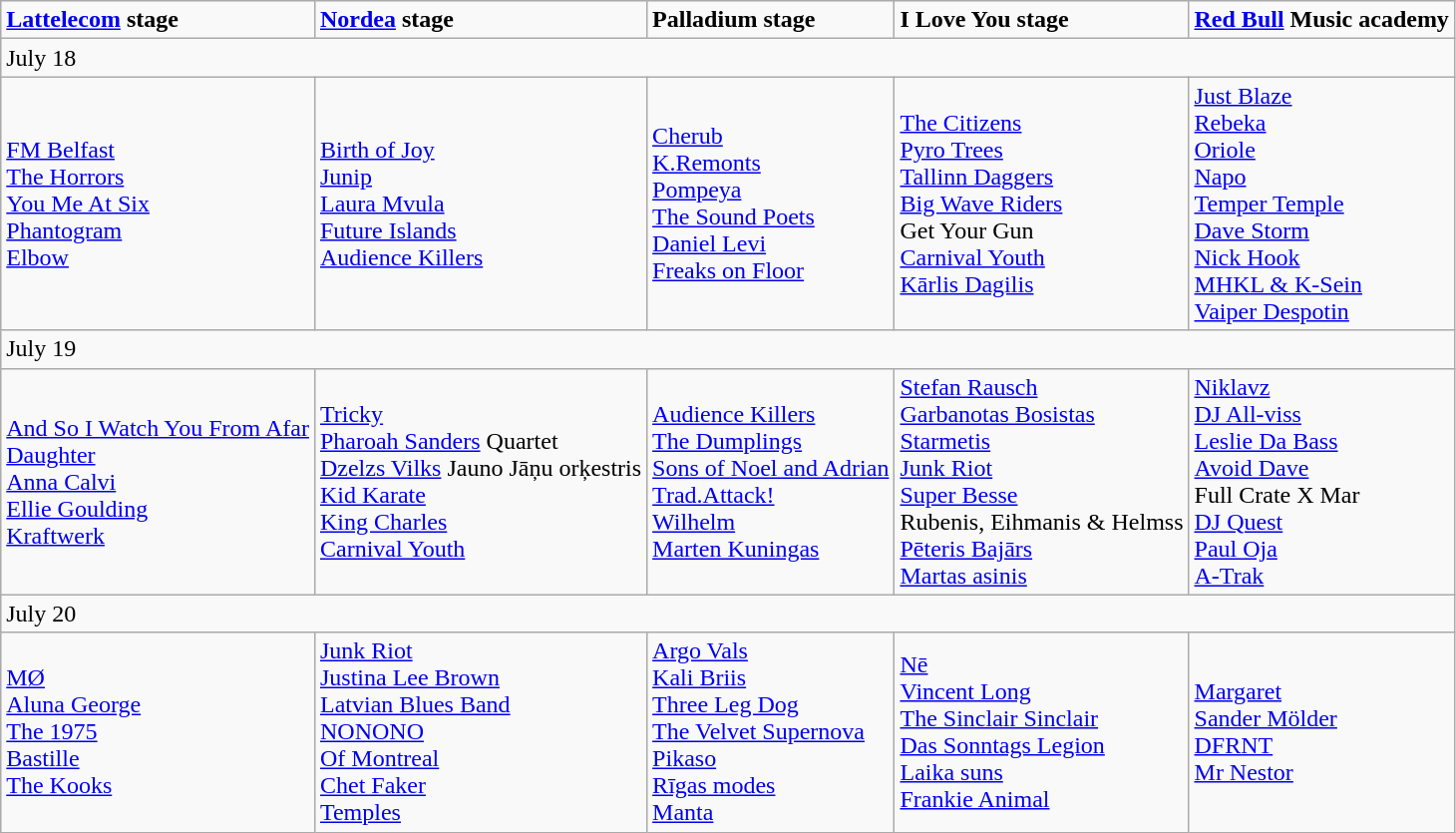<table class="wikitable">
<tr>
<td><strong><a href='#'>Lattelecom</a> stage</strong></td>
<td><strong><a href='#'>Nordea</a> stage</strong></td>
<td><strong>Palladium stage</strong></td>
<td><strong>I Love You stage</strong></td>
<td><strong><a href='#'>Red Bull</a> Music academy</strong></td>
</tr>
<tr>
<td colspan="6">July 18</td>
</tr>
<tr>
<td><a href='#'>FM Belfast</a><br> <a href='#'>The Horrors</a><br> <a href='#'>You Me At Six</a><br> <a href='#'>Phantogram</a><br> <a href='#'>Elbow</a></td>
<td><a href='#'>Birth of Joy</a><br> <a href='#'>Junip</a><br> <a href='#'>Laura Mvula</a><br> <a href='#'>Future Islands</a><br> <a href='#'>Audience Killers</a></td>
<td><a href='#'>Cherub</a><br> <a href='#'>K.Remonts</a><br> <a href='#'>Pompeya</a><br> <a href='#'>The Sound Poets</a><br> <a href='#'>Daniel Levi</a><br> <a href='#'>Freaks on Floor</a></td>
<td><a href='#'>The Citizens</a><br> <a href='#'>Pyro Trees</a><br> <a href='#'>Tallinn Daggers</a><br> <a href='#'>Big Wave Riders</a><br> Get Your Gun<br> <a href='#'>Carnival Youth</a><br> <a href='#'>Kārlis Dagilis</a></td>
<td><a href='#'>Just Blaze</a><br> <a href='#'>Rebeka</a><br> <a href='#'>Oriole</a><br> <a href='#'>Napo</a><br> <a href='#'>Temper Temple</a><br> <a href='#'>Dave Storm</a><br> <a href='#'>Nick Hook</a><br> <a href='#'>MHKL & K-Sein</a><br> <a href='#'>Vaiper Despotin</a></td>
</tr>
<tr>
<td colspan="6">July 19</td>
</tr>
<tr>
<td><a href='#'>And So I Watch You From Afar</a><br> <a href='#'>Daughter</a><br> <a href='#'>Anna Calvi</a><br> <a href='#'>Ellie Goulding</a><br> <a href='#'>Kraftwerk</a></td>
<td><a href='#'>Tricky</a><br> <a href='#'>Pharoah Sanders</a> Quartet<br> <a href='#'>Dzelzs Vilks</a> Jauno Jāņu orķestris<br> <a href='#'>Kid Karate</a><br> <a href='#'>King Charles</a><br> <a href='#'>Carnival Youth</a></td>
<td><a href='#'>Audience Killers</a><br> <a href='#'>The Dumplings</a><br> <a href='#'>Sons of Noel and Adrian</a><br> <a href='#'>Trad.Attack!</a><br> <a href='#'>Wilhelm</a><br> <a href='#'>Marten Kuningas</a></td>
<td><a href='#'>Stefan Rausch</a><br> <a href='#'>Garbanotas Bosistas</a><br> <a href='#'>Starmetis</a><br> <a href='#'>Junk Riot</a><br> <a href='#'>Super Besse</a><br> Rubenis, Eihmanis & Helmss<br> <a href='#'>Pēteris Bajārs</a><br> <a href='#'>Martas asinis</a></td>
<td><a href='#'>Niklavz</a><br> <a href='#'>DJ All-viss</a><br> <a href='#'>Leslie Da Bass</a><br> <a href='#'>Avoid Dave</a><br> Full Crate X Mar<br> <a href='#'>DJ Quest</a><br> <a href='#'>Paul Oja</a><br> <a href='#'>A-Trak</a></td>
</tr>
<tr>
<td colspan="6">July 20</td>
</tr>
<tr>
<td><a href='#'>MØ</a><br> <a href='#'>Aluna George</a><br> <a href='#'>The 1975</a><br> <a href='#'>Bastille</a><br> <a href='#'>The Kooks</a></td>
<td><a href='#'>Junk Riot</a><br> <a href='#'>Justina Lee Brown</a><br> <a href='#'>Latvian Blues Band</a><br> <a href='#'>NONONO</a><br> <a href='#'>Of Montreal</a><br> <a href='#'>Chet Faker</a><br> <a href='#'>Temples</a></td>
<td><a href='#'>Argo Vals</a><br> <a href='#'>Kali Briis</a><br> <a href='#'>Three Leg Dog</a><br> <a href='#'>The Velvet Supernova</a><br> <a href='#'>Pikaso</a><br> <a href='#'>Rīgas modes</a><br> <a href='#'>Manta</a></td>
<td><a href='#'>Nē</a><br> <a href='#'>Vincent Long</a><br> <a href='#'>The Sinclair Sinclair</a><br> <a href='#'>Das Sonntags Legion</a><br> <a href='#'>Laika suns</a><br> <a href='#'>Frankie Animal</a></td>
<td><a href='#'>Margaret</a><br> <a href='#'>Sander Mölder</a><br> <a href='#'>DFRNT</a><br> <a href='#'>Mr Nestor</a></td>
</tr>
</table>
